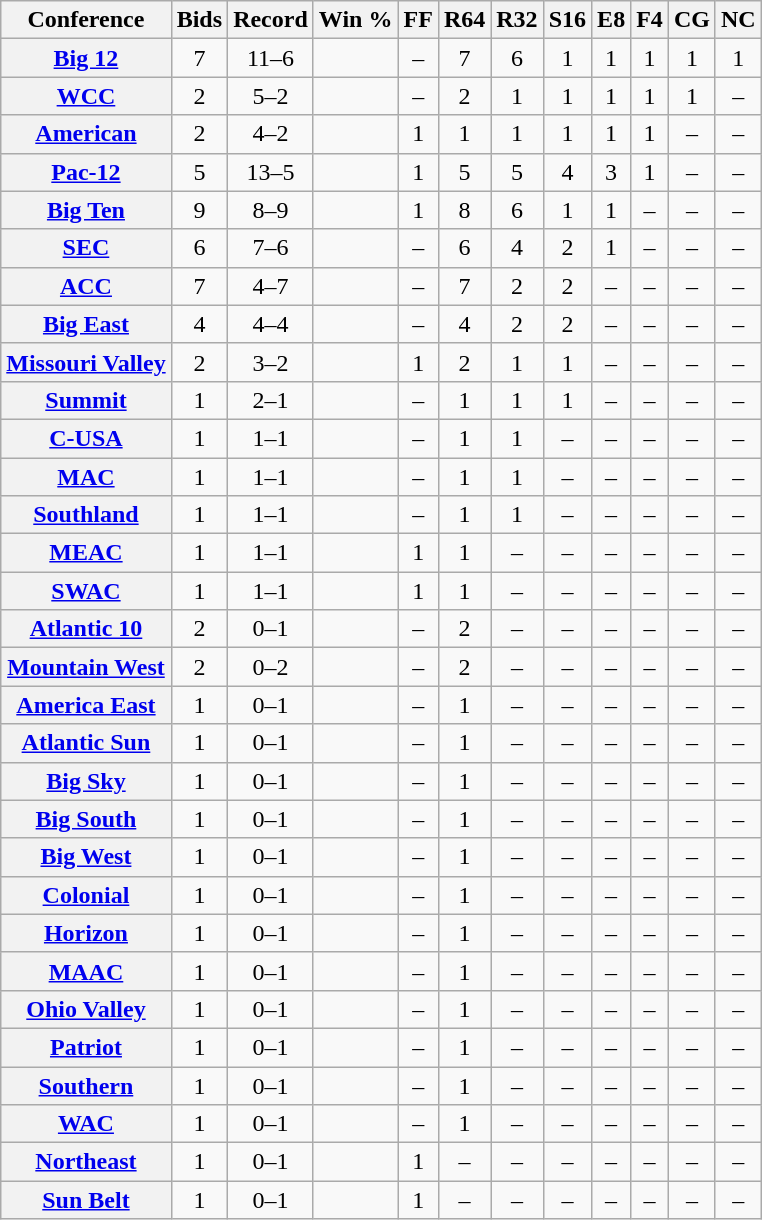<table class="wikitable sortable plainrowheaders" style="text-align:center;">
<tr>
<th scope="col">Conference</th>
<th scope="col">Bids</th>
<th scope="col">Record</th>
<th scope="col">Win %</th>
<th scope="col">FF</th>
<th scope="col">R64</th>
<th scope="col">R32</th>
<th scope="col">S16</th>
<th scope="col">E8</th>
<th scope="col">F4</th>
<th scope="col">CG</th>
<th scope="col">NC</th>
</tr>
<tr>
<th scope="row"><a href='#'>Big 12</a></th>
<td>7</td>
<td>11–6</td>
<td></td>
<td>–</td>
<td>7</td>
<td>6</td>
<td>1</td>
<td>1</td>
<td>1</td>
<td>1</td>
<td>1</td>
</tr>
<tr>
<th scope="row"><a href='#'>WCC</a></th>
<td>2</td>
<td>5–2</td>
<td></td>
<td>–</td>
<td>2</td>
<td>1</td>
<td>1</td>
<td>1</td>
<td>1</td>
<td>1</td>
<td>–</td>
</tr>
<tr>
<th scope="row"><a href='#'>American</a></th>
<td>2</td>
<td>4–2</td>
<td></td>
<td>1</td>
<td>1</td>
<td>1</td>
<td>1</td>
<td>1</td>
<td>1</td>
<td>–</td>
<td>–</td>
</tr>
<tr>
<th scope="row"><a href='#'>Pac-12</a></th>
<td>5</td>
<td>13–5</td>
<td></td>
<td>1</td>
<td>5</td>
<td>5</td>
<td>4</td>
<td>3</td>
<td>1</td>
<td>–</td>
<td>–</td>
</tr>
<tr>
<th scope="row"><a href='#'>Big Ten</a></th>
<td>9</td>
<td>8–9</td>
<td></td>
<td>1</td>
<td>8</td>
<td>6</td>
<td>1</td>
<td>1</td>
<td>–</td>
<td>–</td>
<td>–</td>
</tr>
<tr>
<th scope="row"><a href='#'>SEC</a></th>
<td>6</td>
<td>7–6</td>
<td></td>
<td>–</td>
<td>6</td>
<td>4</td>
<td>2</td>
<td>1</td>
<td>–</td>
<td>–</td>
<td>–</td>
</tr>
<tr>
<th scope="row"><a href='#'>ACC</a></th>
<td>7</td>
<td>4–7</td>
<td></td>
<td>–</td>
<td>7</td>
<td>2</td>
<td>2</td>
<td>–</td>
<td>–</td>
<td>–</td>
<td>–</td>
</tr>
<tr>
<th scope="row"><a href='#'>Big East</a></th>
<td>4</td>
<td>4–4</td>
<td></td>
<td>–</td>
<td>4</td>
<td>2</td>
<td>2</td>
<td>–</td>
<td>–</td>
<td>–</td>
<td>–</td>
</tr>
<tr>
<th scope="row"><a href='#'>Missouri Valley</a></th>
<td>2</td>
<td>3–2</td>
<td></td>
<td>1</td>
<td>2</td>
<td>1</td>
<td>1</td>
<td>–</td>
<td>–</td>
<td>–</td>
<td>–</td>
</tr>
<tr>
<th scope="row"><a href='#'>Summit</a></th>
<td>1</td>
<td>2–1</td>
<td></td>
<td>–</td>
<td>1</td>
<td>1</td>
<td>1</td>
<td>–</td>
<td>–</td>
<td>–</td>
<td>–</td>
</tr>
<tr>
<th scope="row"><a href='#'>C-USA</a></th>
<td>1</td>
<td>1–1</td>
<td></td>
<td>–</td>
<td>1</td>
<td>1</td>
<td>–</td>
<td>–</td>
<td>–</td>
<td>–</td>
<td>–</td>
</tr>
<tr>
<th scope="row"><a href='#'>MAC</a></th>
<td>1</td>
<td>1–1</td>
<td></td>
<td>–</td>
<td>1</td>
<td>1</td>
<td>–</td>
<td>–</td>
<td>–</td>
<td>–</td>
<td>–</td>
</tr>
<tr>
<th scope="row"><a href='#'>Southland</a></th>
<td>1</td>
<td>1–1</td>
<td></td>
<td>–</td>
<td>1</td>
<td>1</td>
<td>–</td>
<td>–</td>
<td>–</td>
<td>–</td>
<td>–</td>
</tr>
<tr>
<th scope="row"><a href='#'>MEAC</a></th>
<td>1</td>
<td>1–1</td>
<td></td>
<td>1</td>
<td>1</td>
<td>–</td>
<td>–</td>
<td>–</td>
<td>–</td>
<td>–</td>
<td>–</td>
</tr>
<tr>
<th scope="row"><a href='#'>SWAC</a></th>
<td>1</td>
<td>1–1</td>
<td></td>
<td>1</td>
<td>1</td>
<td>–</td>
<td>–</td>
<td>–</td>
<td>–</td>
<td>–</td>
<td>–</td>
</tr>
<tr>
<th scope="row"><a href='#'>Atlantic 10</a></th>
<td>2</td>
<td>0–1</td>
<td></td>
<td>–</td>
<td>2</td>
<td>–</td>
<td>–</td>
<td>–</td>
<td>–</td>
<td>–</td>
<td>–</td>
</tr>
<tr>
<th scope="row"><a href='#'>Mountain West</a></th>
<td>2</td>
<td>0–2</td>
<td></td>
<td>–</td>
<td>2</td>
<td>–</td>
<td>–</td>
<td>–</td>
<td>–</td>
<td>–</td>
<td>–</td>
</tr>
<tr>
<th scope="row"><a href='#'>America East</a></th>
<td>1</td>
<td>0–1</td>
<td></td>
<td>–</td>
<td>1</td>
<td>–</td>
<td>–</td>
<td>–</td>
<td>–</td>
<td>–</td>
<td>–</td>
</tr>
<tr>
<th scope="row"><a href='#'>Atlantic Sun</a></th>
<td>1</td>
<td>0–1</td>
<td></td>
<td>–</td>
<td>1</td>
<td>–</td>
<td>–</td>
<td>–</td>
<td>–</td>
<td>–</td>
<td>–</td>
</tr>
<tr>
<th scope="row"><a href='#'>Big Sky</a></th>
<td>1</td>
<td>0–1</td>
<td></td>
<td>–</td>
<td>1</td>
<td>–</td>
<td>–</td>
<td>–</td>
<td>–</td>
<td>–</td>
<td>–</td>
</tr>
<tr>
<th scope="row"><a href='#'>Big South</a></th>
<td>1</td>
<td>0–1</td>
<td></td>
<td>–</td>
<td>1</td>
<td>–</td>
<td>–</td>
<td>–</td>
<td>–</td>
<td>–</td>
<td>–</td>
</tr>
<tr>
<th scope="row"><a href='#'>Big West</a></th>
<td>1</td>
<td>0–1</td>
<td></td>
<td>–</td>
<td>1</td>
<td>–</td>
<td>–</td>
<td>–</td>
<td>–</td>
<td>–</td>
<td>–</td>
</tr>
<tr>
<th scope="row"><a href='#'>Colonial</a></th>
<td>1</td>
<td>0–1</td>
<td></td>
<td>–</td>
<td>1</td>
<td>–</td>
<td>–</td>
<td>–</td>
<td>–</td>
<td>–</td>
<td>–</td>
</tr>
<tr>
<th scope="row"><a href='#'>Horizon</a></th>
<td>1</td>
<td>0–1</td>
<td></td>
<td>–</td>
<td>1</td>
<td>–</td>
<td>–</td>
<td>–</td>
<td>–</td>
<td>–</td>
<td>–</td>
</tr>
<tr>
<th scope="row"><a href='#'>MAAC</a></th>
<td>1</td>
<td>0–1</td>
<td></td>
<td>–</td>
<td>1</td>
<td>–</td>
<td>–</td>
<td>–</td>
<td>–</td>
<td>–</td>
<td>–</td>
</tr>
<tr>
<th scope="row"><a href='#'>Ohio Valley</a></th>
<td>1</td>
<td>0–1</td>
<td></td>
<td>–</td>
<td>1</td>
<td>–</td>
<td>–</td>
<td>–</td>
<td>–</td>
<td>–</td>
<td>–</td>
</tr>
<tr>
<th scope="row"><a href='#'>Patriot</a></th>
<td>1</td>
<td>0–1</td>
<td></td>
<td>–</td>
<td>1</td>
<td>–</td>
<td>–</td>
<td>–</td>
<td>–</td>
<td>–</td>
<td>–</td>
</tr>
<tr>
<th scope="row"><a href='#'>Southern</a></th>
<td>1</td>
<td>0–1</td>
<td></td>
<td>–</td>
<td>1</td>
<td>–</td>
<td>–</td>
<td>–</td>
<td>–</td>
<td>–</td>
<td>–</td>
</tr>
<tr>
<th scope="row"><a href='#'>WAC</a></th>
<td>1</td>
<td>0–1</td>
<td></td>
<td>–</td>
<td>1</td>
<td>–</td>
<td>–</td>
<td>–</td>
<td>–</td>
<td>–</td>
<td>–</td>
</tr>
<tr>
<th scope="row"><a href='#'>Northeast</a></th>
<td>1</td>
<td>0–1</td>
<td></td>
<td>1</td>
<td>–</td>
<td>–</td>
<td>–</td>
<td>–</td>
<td>–</td>
<td>–</td>
<td>–</td>
</tr>
<tr>
<th scope="row"><a href='#'>Sun Belt</a></th>
<td>1</td>
<td>0–1</td>
<td></td>
<td>1</td>
<td>–</td>
<td>–</td>
<td>–</td>
<td>–</td>
<td>–</td>
<td>–</td>
<td>–</td>
</tr>
</table>
